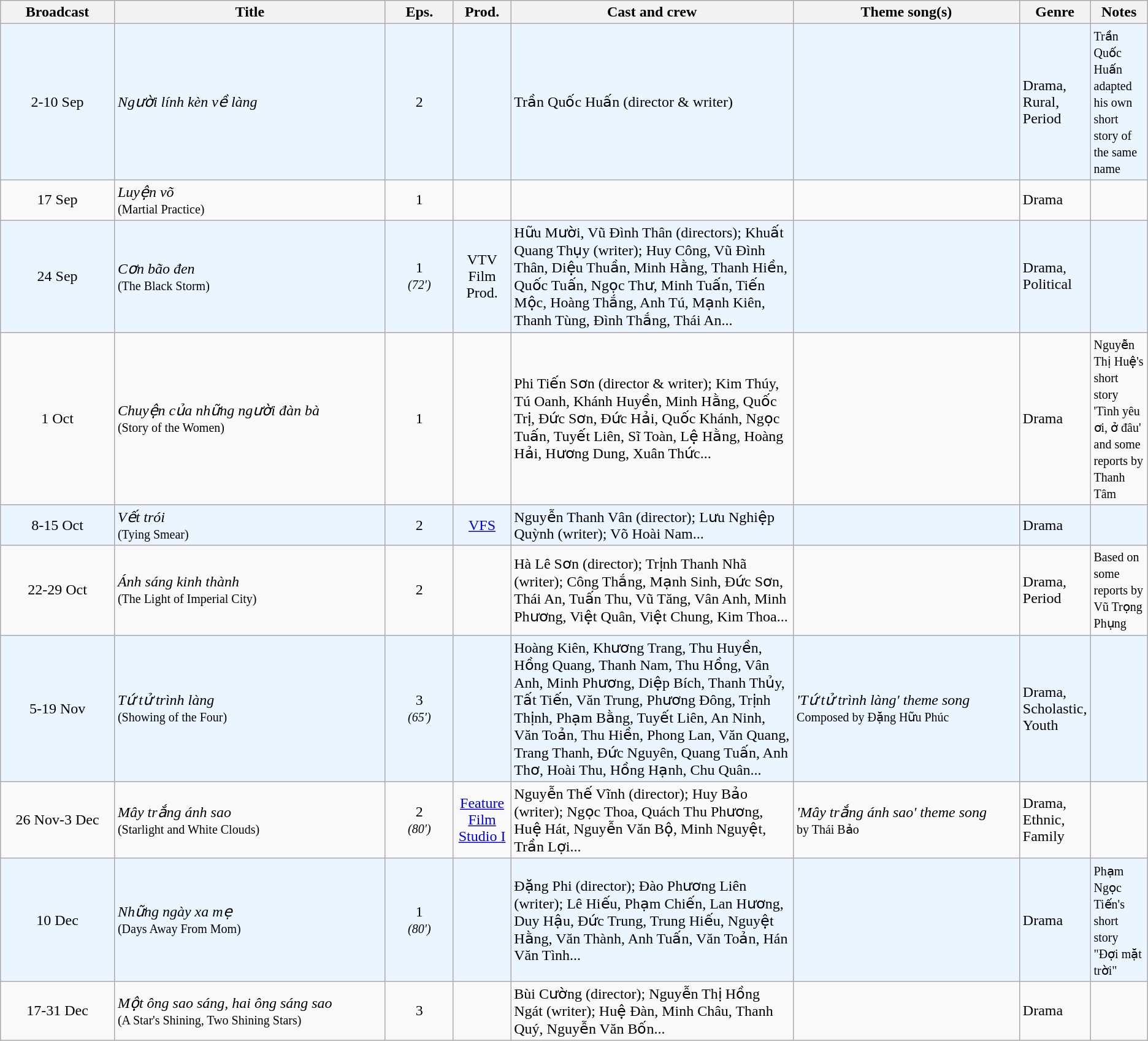<table class="wikitable sortable">
<tr>
<th style="width:10%;">Broadcast</th>
<th style="width:24%;">Title</th>
<th style="width:6%;">Eps.</th>
<th style="width:5%;">Prod.</th>
<th style="width:25%;">Cast and crew</th>
<th style="width:20%;">Theme song(s)</th>
<th style="width:5%;">Genre</th>
<th style="width:5%;">Notes</th>
</tr>
<tr ---- bgcolor="#ebf5ff">
<td style="text-align:center;">2-10 Sep <br></td>
<td><em>Người lính kèn về làng</em> <br><small></small></td>
<td style="text-align:center;">2</td>
<td style="text-align:center;"></td>
<td>Trần Quốc Huấn (director & writer)</td>
<td></td>
<td>Drama, Rural, Period</td>
<td><small>Trần Quốc Huấn adapted his own short story of the same name</small></td>
</tr>
<tr>
<td style="text-align:center;">17 Sep<br></td>
<td><em>Luyện võ</em> <br><small>(Martial Practice)</small></td>
<td style="text-align:center;">1</td>
<td style="text-align:center;"></td>
<td></td>
<td></td>
<td>Drama</td>
<td></td>
</tr>
<tr ---- bgcolor="#ebf5ff">
<td style="text-align:center;">24 Sep <br></td>
<td><em>Cơn bão đen</em> <br><small>(The Black Storm)</small></td>
<td style="text-align:center;">1<br><small><em>(72′)</em></small></td>
<td style="text-align:center;">VTV Film Prod.</td>
<td>Hữu Mười, Vũ Đình Thân (directors); Khuất Quang Thụy (writer); Huy Công, Vũ Đình Thân, Diệu Thuần, Minh Hằng, Thanh Hiền, Quốc Tuấn, Ngọc Thư, Minh Tuấn, Tiến Mộc, Hoàng Thắng, Anh Tú, Mạnh Kiên, Thanh Tùng, Đình Thắng, Thái An...</td>
<td></td>
<td>Drama, Political</td>
<td></td>
</tr>
<tr>
<td style="text-align:center;">1 Oct <br></td>
<td><em>Chuyện của những người đàn bà</em> <br><small>(Story of the Women)</small></td>
<td style="text-align:center;">1</td>
<td style="text-align:center;"></td>
<td>Phi Tiến Sơn (director & writer); Kim Thúy, Tú Oanh, Khánh Huyền, Minh Hằng, Quốc Trị, Đức Sơn, Đức Hải, Quốc Khánh, Ngọc Tuấn, Tuyết Liên, Sĩ Toàn, Lệ Hằng, Hoàng Hải, Hương Dung, Xuân Thức...</td>
<td></td>
<td>Drama</td>
<td><small> Nguyễn Thị Huệ's short story 'Tình yêu ơi, ở đâu' and some reports by Thanh Tâm</small></td>
</tr>
<tr ---- bgcolor="#ebf5ff">
<td style="text-align:center;">8-15 Oct <br></td>
<td><em>Vết trói</em> <br><small>(Tying Smear)</small></td>
<td style="text-align:center;">2</td>
<td style="text-align:center;"><a href='#'>VFS</a></td>
<td>Nguyễn Thanh Vân (director); Lưu Nghiệp Quỳnh (writer); Võ Hoài Nam...</td>
<td></td>
<td>Drama</td>
<td></td>
</tr>
<tr>
<td style="text-align:center;">22-29 Oct<br></td>
<td><em>Ánh sáng kinh thành</em> <br><small>(The Light of Imperial City)</small></td>
<td style="text-align:center;">2</td>
<td style="text-align:center;"></td>
<td>Hà Lê Sơn (director); Trịnh Thanh Nhã (writer); Công Thắng, Mạnh Sinh, Đức Sơn, Thái An, Tuấn Thu, Vũ Tăng, Vân Anh, Minh Phương, Việt Quân, Việt Chung, Kim Thoa...</td>
<td></td>
<td>Drama, Period</td>
<td><small>Based on some reports by Vũ Trọng Phụng</small></td>
</tr>
<tr ---- bgcolor="#ebf5ff">
<td style="text-align:center;">5-19 Nov <br></td>
<td><em>Tứ tử trình làng</em> <br><small>(Showing of the Four)</small></td>
<td style="text-align:center;">3<br><small><em>(65′)</em></small></td>
<td style="text-align:center;"></td>
<td> Hoàng Kiên, Khương Trang, Thu Huyền, Hồng Quang, Thanh Nam, Thu Hồng, Vân Anh, Minh Phương, Diệp Bích, Thanh Thủy, Tất Tiến, Văn Trung, Phương Đông, Trịnh Thịnh, Phạm Bằng, Tuyết Liên, An Ninh, Văn Toản, Thu Hiền, Phong Lan, Văn Quang, Trang Thanh, Đức Nguyên, Quang Tuấn, Anh Thơ, Hoài Thu, Hồng Hạnh, Chu Quân...</td>
<td><em> 'Tứ tử trình làng' theme song</em><br><small>Composed by Đặng Hữu Phúc</small></td>
<td>Drama, Scholastic, Youth</td>
<td></td>
</tr>
<tr>
<td style="text-align:center;">26 Nov-3 Dec<br></td>
<td><em>Mây trắng ánh sao</em> <br><small>(Starlight and White Clouds)</small></td>
<td style="text-align:center;">2<br><small><em>(80′)</em></small></td>
<td style="text-align:center;"><a href='#'>Feature Film Studio I</a></td>
<td>Nguyễn Thế Vĩnh (director); Huy Bảo (writer); Ngọc Thoa, Quách Thu Phương, Huệ Hát, Nguyễn Văn Bộ, Minh Nguyệt, Trần Lợi...</td>
<td><em> 'Mây trắng ánh sao' theme song</em><br><small>by Thái Bảo</small></td>
<td>Drama, Ethnic, Family</td>
<td></td>
</tr>
<tr ---- bgcolor="#ebf5ff">
<td style="text-align:center;">10 Dec <br></td>
<td><em>Những ngày xa mẹ</em> <br><small>(Days Away From Mom)</small></td>
<td style="text-align:center;">1<br><small><em>(80′)</em></small></td>
<td style="text-align:center;"></td>
<td>Đặng Phi (director); Đào Phương Liên (writer); Lê Hiếu, Phạm Chiến, Lan Hương, Duy Hậu, Đức Trung, Trung Hiếu, Nguyệt Hằng, Văn Thành, Anh Tuấn, Văn Toản, Hán Văn Tình...</td>
<td></td>
<td>Drama</td>
<td><small> Phạm Ngọc Tiến's short story "Đợi mặt trời"</small></td>
</tr>
<tr>
<td style="text-align:center;">17-31 Dec<br></td>
<td><em>Một ông sao sáng, hai ông sáng sao</em> <br><small>(A Star's Shining, Two Shining Stars)</small></td>
<td style="text-align:center;">3</td>
<td style="text-align:center;"></td>
<td>Bùi Cường (director); Nguyễn Thị Hồng Ngát (writer); Huệ Đàn, Minh Châu, Thanh Quý, Nguyễn Văn Bốn...</td>
<td></td>
<td>Drama</td>
<td></td>
</tr>
</table>
